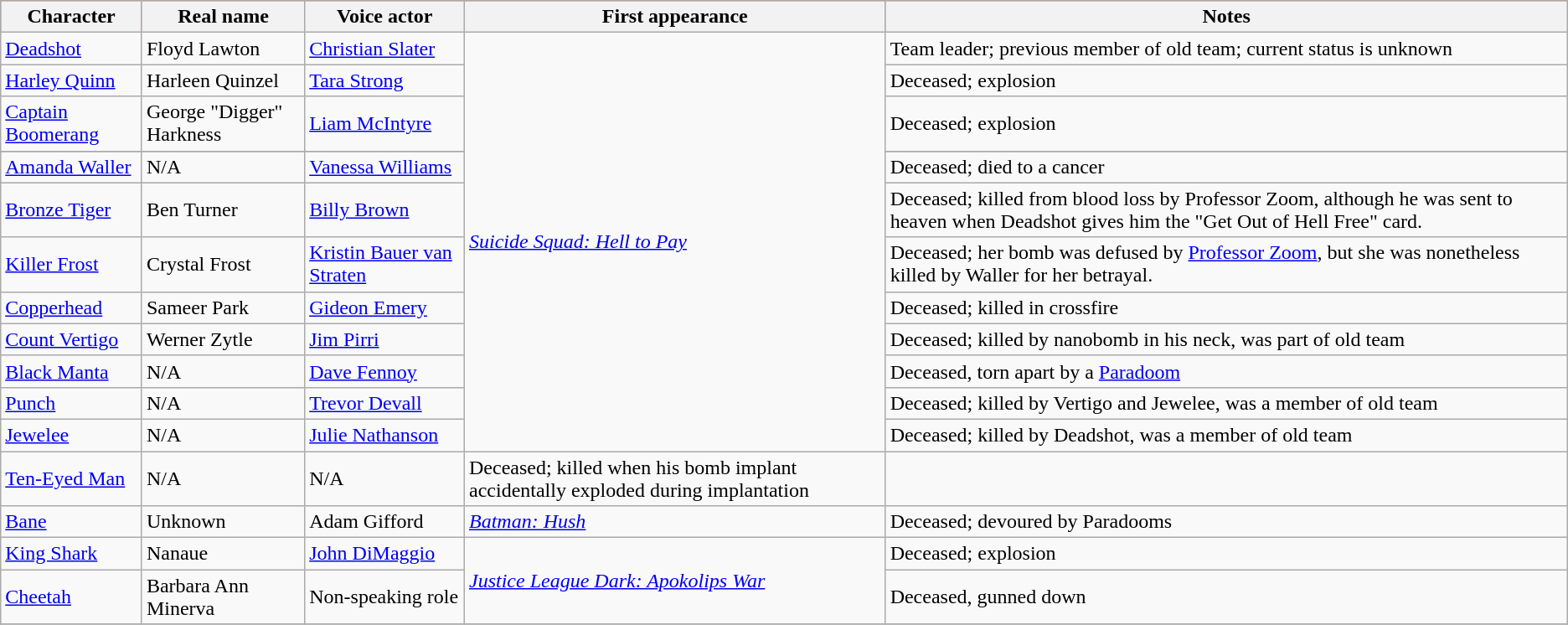<table class="wikitable sortable">
<tr style="background:rgb(255,85,0);">
<th>Character</th>
<th>Real name</th>
<th>Voice actor</th>
<th>First appearance</th>
<th>Notes</th>
</tr>
<tr>
<td><a href='#'>Deadshot</a></td>
<td>Floyd Lawton</td>
<td><a href='#'>Christian Slater</a></td>
<td rowspan="12"><em><a href='#'>Suicide Squad: Hell to Pay</a></em></td>
<td>Team leader; previous member of old team; current status is unknown</td>
</tr>
<tr>
<td><a href='#'>Harley Quinn</a></td>
<td>Harleen Quinzel</td>
<td><a href='#'>Tara Strong</a></td>
<td>Deceased; explosion</td>
</tr>
<tr>
<td><a href='#'>Captain Boomerang</a></td>
<td>George "Digger" Harkness</td>
<td><a href='#'>Liam McIntyre</a></td>
<td>Deceased; explosion</td>
</tr>
<tr>
</tr>
<tr>
<td><a href='#'>Amanda Waller</a></td>
<td>N/A</td>
<td><a href='#'>Vanessa Williams</a></td>
<td>Deceased; died to a cancer</td>
</tr>
<tr>
<td><a href='#'>Bronze Tiger</a></td>
<td>Ben Turner</td>
<td><a href='#'>Billy Brown</a></td>
<td>Deceased; killed from blood loss by Professor Zoom, although he was sent to heaven when Deadshot gives him the "Get Out of Hell Free" card.</td>
</tr>
<tr>
<td><a href='#'>Killer Frost</a></td>
<td>Crystal Frost</td>
<td><a href='#'>Kristin Bauer van Straten</a></td>
<td>Deceased; her bomb was defused by <a href='#'>Professor Zoom</a>, but she was nonetheless killed by Waller for her betrayal.</td>
</tr>
<tr>
<td><a href='#'>Copperhead</a></td>
<td>Sameer Park</td>
<td><a href='#'>Gideon Emery</a></td>
<td>Deceased; killed in crossfire</td>
</tr>
<tr>
<td><a href='#'>Count Vertigo</a></td>
<td>Werner Zytle</td>
<td><a href='#'>Jim Pirri</a></td>
<td>Deceased; killed by nanobomb in his neck, was part of old team</td>
</tr>
<tr>
<td><a href='#'>Black Manta</a></td>
<td>N/A</td>
<td><a href='#'>Dave Fennoy</a></td>
<td>Deceased, torn apart by a <a href='#'>Paradoom</a></td>
</tr>
<tr>
<td><a href='#'>Punch</a></td>
<td>N/A</td>
<td><a href='#'>Trevor Devall</a></td>
<td>Deceased; killed by Vertigo and Jewelee, was a member of old team</td>
</tr>
<tr>
<td><a href='#'>Jewelee</a></td>
<td>N/A</td>
<td><a href='#'>Julie Nathanson</a></td>
<td>Deceased; killed by Deadshot, was a member of old team</td>
</tr>
<tr>
<td><a href='#'>Ten-Eyed Man</a></td>
<td>N/A</td>
<td>N/A</td>
<td>Deceased; killed when his bomb implant accidentally exploded during implantation</td>
</tr>
<tr>
<td><a href='#'>Bane</a></td>
<td>Unknown</td>
<td>Adam Gifford</td>
<td><em><a href='#'>Batman: Hush</a></em></td>
<td>Deceased; devoured by Paradooms</td>
</tr>
<tr>
<td><a href='#'>King Shark</a></td>
<td>Nanaue</td>
<td><a href='#'>John DiMaggio</a></td>
<td rowspan="2"><em><a href='#'>Justice League Dark: Apokolips War</a></em></td>
<td>Deceased; explosion</td>
</tr>
<tr>
<td><a href='#'>Cheetah</a></td>
<td>Barbara Ann Minerva</td>
<td>Non-speaking role</td>
<td>Deceased, gunned down</td>
</tr>
<tr>
</tr>
</table>
